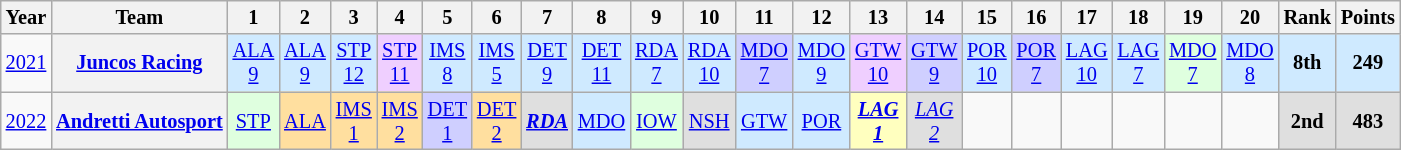<table class="wikitable" style="text-align:center; font-size:85%">
<tr>
<th>Year</th>
<th>Team</th>
<th>1</th>
<th>2</th>
<th>3</th>
<th>4</th>
<th>5</th>
<th>6</th>
<th>7</th>
<th>8</th>
<th>9</th>
<th>10</th>
<th>11</th>
<th>12</th>
<th>13</th>
<th>14</th>
<th>15</th>
<th>16</th>
<th>17</th>
<th>18</th>
<th>19</th>
<th>20</th>
<th>Rank</th>
<th>Points</th>
</tr>
<tr>
<td><a href='#'>2021</a></td>
<th nowrap><a href='#'>Juncos Racing</a></th>
<td style="background:#CFEAFF;"><a href='#'>ALA<br>9</a><br></td>
<td style="background:#CFEAFF;"><a href='#'>ALA<br>9</a><br></td>
<td style="background:#CFEAFF;"><a href='#'>STP<br>12</a><br></td>
<td style="background:#EFCFFF;"><a href='#'>STP<br>11</a><br></td>
<td style="background:#CFEAFF;"><a href='#'>IMS<br>8</a><br></td>
<td style="background:#CFEAFF;"><a href='#'>IMS<br>5</a><br></td>
<td style="background:#CFEAFF;"><a href='#'>DET<br>9</a><br></td>
<td style="background:#CFEAFF;"><a href='#'>DET<br>11</a><br></td>
<td style="background:#CFEAFF;"><a href='#'>RDA<br>7</a><br></td>
<td style="background:#CFEAFF;"><a href='#'>RDA<br>10</a><br></td>
<td style="background:#CFCFFF;"><a href='#'>MDO<br>7</a><br></td>
<td style="background:#CFEAFF;"><a href='#'>MDO<br>9</a><br></td>
<td style="background:#EFCFFF;"><a href='#'>GTW<br>10</a><br></td>
<td style="background:#CFCFFF;"><a href='#'>GTW<br>9</a><br></td>
<td style="background:#CFEAFF;"><a href='#'>POR<br>10</a><br></td>
<td style="background:#CFCFFF;"><a href='#'>POR<br>7</a><br></td>
<td style="background:#CFEAFF;"><a href='#'>LAG<br>10</a><br></td>
<td style="background:#CFEAFF;"><a href='#'>LAG<br>7</a><br></td>
<td style="background:#DFFFDF;"><a href='#'>MDO<br>7</a><br></td>
<td style="background:#CFEAFF;"><a href='#'>MDO<br>8</a><br></td>
<th style="background:#CFEAFF;">8th</th>
<th style="background:#CFEAFF;">249</th>
</tr>
<tr>
<td><a href='#'>2022</a></td>
<th nowrap><a href='#'>Andretti Autosport</a></th>
<td style="background:#DFFFDF;"><a href='#'>STP</a><br></td>
<td style="background:#FFDF9F;"><a href='#'>ALA</a><br></td>
<td style="background:#FFDF9F;"><a href='#'>IMS<br>1</a><br></td>
<td style="background:#FFDF9F;"><a href='#'>IMS<br>2</a><br></td>
<td style="background:#CFCFFF;"><a href='#'>DET<br>1</a><br></td>
<td style="background:#FFDF9F;"><a href='#'>DET<br>2</a><br></td>
<td style="background:#DFDFDF;"><strong><em><a href='#'>RDA</a></em></strong><br></td>
<td style="background:#CFEAFF;"><a href='#'>MDO</a><br></td>
<td style="background:#DFFFDF;"><a href='#'>IOW</a><br></td>
<td style="background:#DFDFDF;"><a href='#'>NSH</a><br></td>
<td style="background:#CFEAFF;"><a href='#'>GTW</a><br></td>
<td style="background:#CFEAFF;"><a href='#'>POR</a><br></td>
<td style="background:#FFFFBF;"><strong><em><a href='#'>LAG<br>1</a></em></strong><br></td>
<td style="background:#DFDFDF;"><em><a href='#'>LAG<br>2</a></em><br></td>
<td></td>
<td></td>
<td></td>
<td></td>
<td></td>
<td></td>
<th style="background:#DFDFDF;">2nd</th>
<th style="background:#DFDFDF;">483</th>
</tr>
</table>
